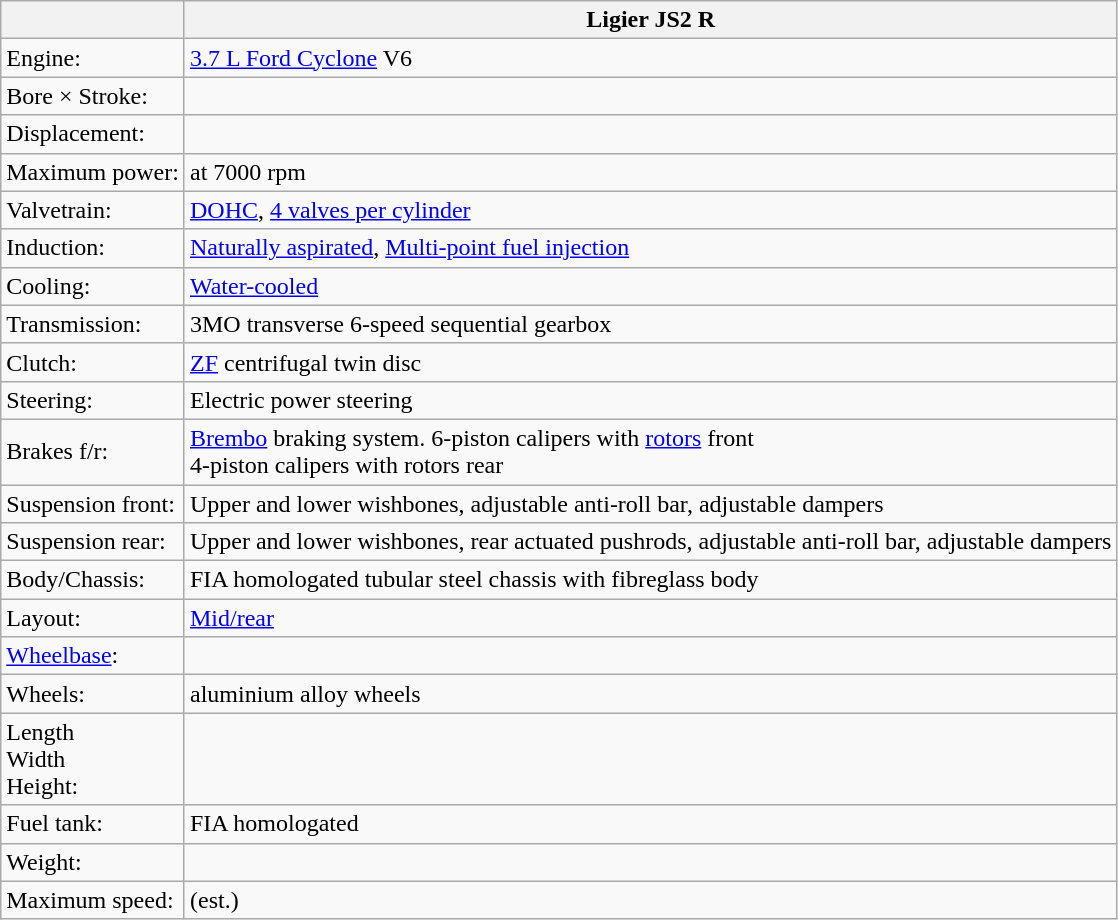<table class="wikitable defaultcenter col1left">
<tr>
<th></th>
<th>Ligier JS2 R</th>
</tr>
<tr>
<td>Engine:</td>
<td><a href='#'>3.7 L Ford Cyclone</a> V6</td>
</tr>
<tr>
<td>Bore × Stroke:</td>
<td></td>
</tr>
<tr>
<td>Displacement:</td>
<td></td>
</tr>
<tr>
<td>Maximum power:</td>
<td> at 7000 rpm</td>
</tr>
<tr>
<td>Valvetrain:</td>
<td><a href='#'>DOHC</a>, <a href='#'>4 valves per cylinder</a></td>
</tr>
<tr>
<td>Induction:</td>
<td><a href='#'>Naturally aspirated</a>, <a href='#'>Multi-point fuel injection</a></td>
</tr>
<tr>
<td>Cooling:</td>
<td><a href='#'>Water-cooled</a></td>
</tr>
<tr>
<td>Transmission:</td>
<td>3MO transverse 6-speed sequential gearbox</td>
</tr>
<tr>
<td>Clutch:</td>
<td><a href='#'>ZF</a> centrifugal twin disc</td>
</tr>
<tr>
<td>Steering:</td>
<td>Electric power steering</td>
</tr>
<tr>
<td>Brakes f/r:</td>
<td><a href='#'>Brembo</a> braking system. 6-piston calipers with  <a href='#'>rotors</a> front<br>4-piston calipers with  rotors rear</td>
</tr>
<tr>
<td>Suspension front:</td>
<td>Upper and lower wishbones, adjustable anti-roll bar, adjustable dampers</td>
</tr>
<tr>
<td>Suspension rear:</td>
<td>Upper and lower wishbones, rear actuated pushrods, adjustable anti-roll bar, adjustable dampers</td>
</tr>
<tr>
<td>Body/Chassis:</td>
<td>FIA homologated tubular steel chassis with fibreglass body</td>
</tr>
<tr>
<td>Layout:</td>
<td><a href='#'>Mid/rear</a></td>
</tr>
<tr>
<td><a href='#'>Wheelbase</a>:</td>
<td></td>
</tr>
<tr>
<td>Wheels:</td>
<td> aluminium alloy wheels</td>
</tr>
<tr>
<td>Length<br>Width<br>Height:</td>
<td><br><br></td>
</tr>
<tr>
<td>Fuel tank:</td>
<td> FIA homologated</td>
</tr>
<tr>
<td>Weight:</td>
<td></td>
</tr>
<tr>
<td>Maximum speed:</td>
<td> (est.)</td>
</tr>
</table>
